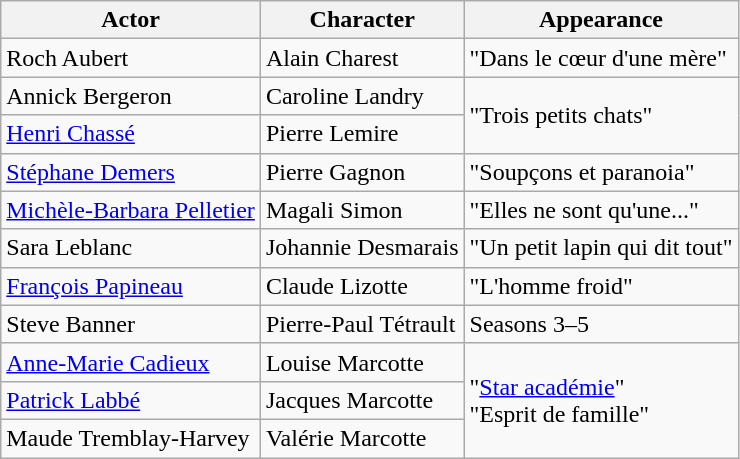<table class="wikitable">
<tr>
<th>Actor</th>
<th>Character</th>
<th>Appearance</th>
</tr>
<tr>
<td>Roch Aubert</td>
<td>Alain Charest</td>
<td>"Dans le cœur d'une mère"</td>
</tr>
<tr>
<td>Annick Bergeron</td>
<td>Caroline Landry</td>
<td rowspan="2">"Trois petits chats"</td>
</tr>
<tr>
<td><a href='#'>Henri Chassé</a></td>
<td>Pierre Lemire</td>
</tr>
<tr>
<td><a href='#'>Stéphane Demers</a></td>
<td>Pierre Gagnon</td>
<td>"Soupçons et paranoia"</td>
</tr>
<tr>
<td><a href='#'>Michèle-Barbara Pelletier</a></td>
<td>Magali Simon</td>
<td>"Elles ne sont qu'une..."</td>
</tr>
<tr>
<td>Sara Leblanc</td>
<td>Johannie Desmarais</td>
<td>"Un petit lapin qui dit tout"</td>
</tr>
<tr>
<td><a href='#'>François Papineau</a></td>
<td>Claude Lizotte</td>
<td>"L'homme froid"</td>
</tr>
<tr>
<td>Steve Banner</td>
<td>Pierre-Paul Tétrault</td>
<td>Seasons 3–5</td>
</tr>
<tr>
<td><a href='#'>Anne-Marie Cadieux</a></td>
<td>Louise Marcotte</td>
<td rowspan="3">"<a href='#'>Star académie</a>"<br>"Esprit de famille"</td>
</tr>
<tr>
<td><a href='#'>Patrick Labbé</a></td>
<td>Jacques Marcotte</td>
</tr>
<tr>
<td>Maude Tremblay-Harvey</td>
<td>Valérie Marcotte</td>
</tr>
</table>
